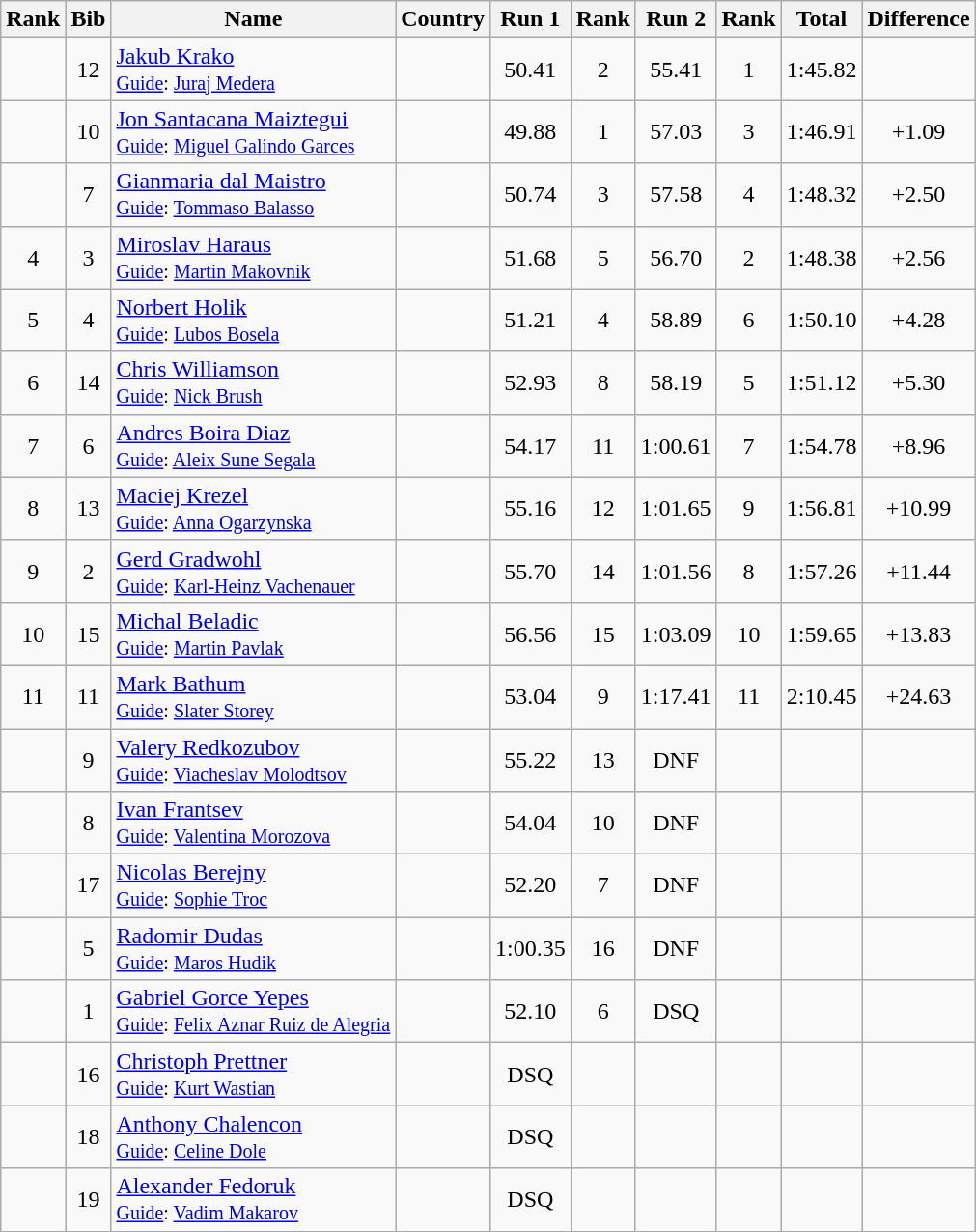<table class="wikitable sortable" style="text-align:center">
<tr>
<th>Rank</th>
<th>Bib</th>
<th>Name</th>
<th>Country</th>
<th>Run 1</th>
<th>Rank</th>
<th>Run 2</th>
<th>Rank</th>
<th>Total</th>
<th>Difference</th>
</tr>
<tr>
<td></td>
<td>12</td>
<td align=left><a href='#'>Jakub Krako</a><br><small><a href='#'>Guide</a>: <a href='#'>Juraj Medera</a></small></td>
<td align=left></td>
<td>50.41</td>
<td>2</td>
<td>55.41</td>
<td>1</td>
<td>1:45.82</td>
<td></td>
</tr>
<tr>
<td></td>
<td>10</td>
<td align=left><a href='#'>Jon Santacana Maiztegui</a><br><small><a href='#'>Guide</a>: <a href='#'>Miguel Galindo Garces</a></small></td>
<td align=left></td>
<td>49.88</td>
<td>1</td>
<td>57.03</td>
<td>3</td>
<td>1:46.91</td>
<td>+1.09</td>
</tr>
<tr>
<td></td>
<td>7</td>
<td align=left><a href='#'>Gianmaria dal Maistro</a><br><small><a href='#'>Guide</a>: <a href='#'>Tommaso Balasso</a></small></td>
<td align=left></td>
<td>50.74</td>
<td>3</td>
<td>57.58</td>
<td>4</td>
<td>1:48.32</td>
<td>+2.50</td>
</tr>
<tr>
<td>4</td>
<td>3</td>
<td align=left><a href='#'>Miroslav Haraus</a><br><small><a href='#'>Guide</a>: <a href='#'>Martin Makovnik</a></small></td>
<td align=left></td>
<td>51.68</td>
<td>5</td>
<td>56.70</td>
<td>2</td>
<td>1:48.38</td>
<td>+2.56</td>
</tr>
<tr>
<td>5</td>
<td>4</td>
<td align=left><a href='#'>Norbert Holik</a><br><small><a href='#'>Guide</a>: <a href='#'>Lubos Bosela</a></small></td>
<td align=left></td>
<td>51.21</td>
<td>4</td>
<td>58.89</td>
<td>6</td>
<td>1:50.10</td>
<td>+4.28</td>
</tr>
<tr>
<td>6</td>
<td>14</td>
<td align=left><a href='#'>Chris Williamson</a><br><small><a href='#'>Guide</a>: <a href='#'>Nick Brush</a></small></td>
<td align=left></td>
<td>52.93</td>
<td>8</td>
<td>58.19</td>
<td>5</td>
<td>1:51.12</td>
<td>+5.30</td>
</tr>
<tr>
<td>7</td>
<td>6</td>
<td align=left><a href='#'>Andres Boira Diaz</a><br><small><a href='#'>Guide</a>: <a href='#'>Aleix Sune Segala</a></small></td>
<td align=left></td>
<td>54.17</td>
<td>11</td>
<td>1:00.61</td>
<td>7</td>
<td>1:54.78</td>
<td>+8.96</td>
</tr>
<tr>
<td>8</td>
<td>13</td>
<td align=left><a href='#'>Maciej Krezel</a><br><small><a href='#'>Guide</a>: <a href='#'>Anna Ogarzynska</a></small></td>
<td align=left></td>
<td>55.16</td>
<td>12</td>
<td>1:01.65</td>
<td>9</td>
<td>1:56.81</td>
<td>+10.99</td>
</tr>
<tr>
<td>9</td>
<td>2</td>
<td align=left><a href='#'>Gerd Gradwohl</a><br><small><a href='#'>Guide</a>: <a href='#'>Karl-Heinz Vachenauer</a></small></td>
<td align=left></td>
<td>55.70</td>
<td>14</td>
<td>1:01.56</td>
<td>8</td>
<td>1:57.26</td>
<td>+11.44</td>
</tr>
<tr>
<td>10</td>
<td>15</td>
<td align=left><a href='#'>Michal Beladic</a><br><small><a href='#'>Guide</a>: <a href='#'>Martin Pavlak</a></small></td>
<td align=left></td>
<td>56.56</td>
<td>15</td>
<td>1:03.09</td>
<td>10</td>
<td>1:59.65</td>
<td>+13.83</td>
</tr>
<tr>
<td>11</td>
<td>11</td>
<td align=left><a href='#'>Mark Bathum</a><br><small><a href='#'>Guide</a>: <a href='#'>Slater Storey</a></small></td>
<td align=left></td>
<td>53.04</td>
<td>9</td>
<td>1:17.41</td>
<td>11</td>
<td>2:10.45</td>
<td>+24.63</td>
</tr>
<tr>
<td></td>
<td>9</td>
<td align=left><a href='#'>Valery Redkozubov</a><br><small><a href='#'>Guide</a>: <a href='#'>Viacheslav Molodtsov</a></small></td>
<td align=left></td>
<td>55.22</td>
<td>13</td>
<td>DNF</td>
<td></td>
<td></td>
<td></td>
</tr>
<tr>
<td></td>
<td>8</td>
<td align=left><a href='#'>Ivan Frantsev</a><br><small><a href='#'>Guide</a>: <a href='#'>Valentina Morozova</a></small></td>
<td align=left></td>
<td>54.04</td>
<td>10</td>
<td>DNF</td>
<td></td>
<td></td>
<td></td>
</tr>
<tr>
<td></td>
<td>17</td>
<td align=left><a href='#'>Nicolas Berejny</a><br><small><a href='#'>Guide</a>: <a href='#'>Sophie Troc</a></small></td>
<td align=left></td>
<td>52.20</td>
<td>7</td>
<td>DNF</td>
<td></td>
<td></td>
<td></td>
</tr>
<tr>
<td></td>
<td>5</td>
<td align=left><a href='#'>Radomir Dudas</a><br><small><a href='#'>Guide</a>: <a href='#'>Maros Hudik</a></small></td>
<td align=left></td>
<td>1:00.35</td>
<td>16</td>
<td>DNF</td>
<td></td>
<td></td>
<td></td>
</tr>
<tr>
<td></td>
<td>1</td>
<td align=left><a href='#'>Gabriel Gorce Yepes</a><br><small><a href='#'>Guide</a>: <a href='#'>Felix Aznar Ruiz de Alegria</a></small></td>
<td align=left></td>
<td>52.10</td>
<td>6</td>
<td>DSQ</td>
<td></td>
<td></td>
<td></td>
</tr>
<tr>
<td></td>
<td>16</td>
<td align=left><a href='#'>Christoph Prettner</a><br><small><a href='#'>Guide</a>: <a href='#'>Kurt Wastian</a></small></td>
<td align=left></td>
<td>DSQ</td>
<td></td>
<td></td>
<td></td>
<td></td>
<td></td>
</tr>
<tr>
<td></td>
<td>18</td>
<td align=left><a href='#'>Anthony Chalencon</a><br><small><a href='#'>Guide</a>: <a href='#'>Celine Dole</a></small></td>
<td align=left></td>
<td>DSQ</td>
<td></td>
<td></td>
<td></td>
<td></td>
<td></td>
</tr>
<tr>
<td></td>
<td>19</td>
<td align=left><a href='#'>Alexander Fedoruk</a><br><small><a href='#'>Guide</a>: <a href='#'>Vadim Makarov</a></small></td>
<td align=left></td>
<td>DSQ</td>
<td></td>
<td></td>
<td></td>
<td></td>
<td></td>
</tr>
</table>
